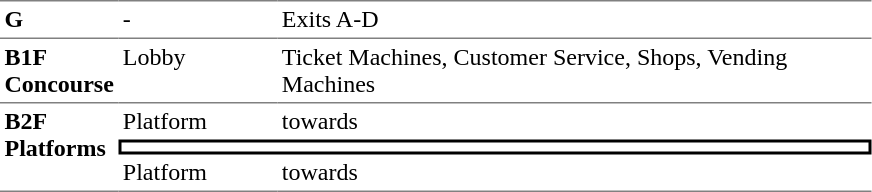<table table border=0 cellspacing=0 cellpadding=3>
<tr>
<td style="border-top:solid 1px gray;" width=50 valign=top><strong>G</strong></td>
<td style="border-top:solid 1px gray;" width=100 valign=top>-</td>
<td style="border-top:solid 1px gray;" width=390 valign=top>Exits A-D</td>
</tr>
<tr>
<td style="border-bottom:solid 1px gray; border-top:solid 1px gray;" valign=top width=50><strong>B1F<br>Concourse</strong></td>
<td style="border-bottom:solid 1px gray; border-top:solid 1px gray;" valign=top width=100>Lobby</td>
<td style="border-bottom:solid 1px gray; border-top:solid 1px gray;" valign=top width=390>Ticket Machines, Customer Service, Shops, Vending Machines</td>
</tr>
<tr>
<td style="border-bottom:solid 1px gray;" rowspan="3" valign=top><strong>B2F<br>Platforms</strong></td>
<td>Platform</td>
<td>  towards  </td>
</tr>
<tr>
<td style="border-right:solid 2px black;border-left:solid 2px black;border-top:solid 2px black;border-bottom:solid 2px black;text-align:center;" colspan=2></td>
</tr>
<tr>
<td style="border-bottom:solid 1px gray;">Platform</td>
<td style="border-bottom:solid 1px gray;">  towards   </td>
</tr>
</table>
